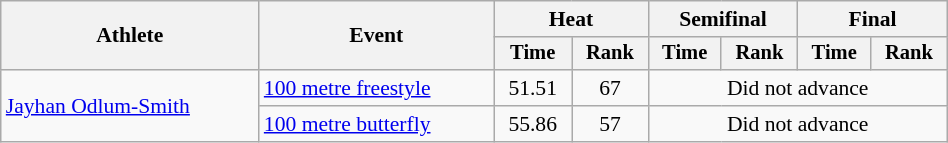<table class="wikitable" style="text-align:center; font-size:90%; width:50%;">
<tr>
<th rowspan="2">Athlete</th>
<th rowspan="2">Event</th>
<th colspan="2">Heat</th>
<th colspan="2">Semifinal</th>
<th colspan="2">Final</th>
</tr>
<tr style="font-size:95%">
<th>Time</th>
<th>Rank</th>
<th>Time</th>
<th>Rank</th>
<th>Time</th>
<th>Rank</th>
</tr>
<tr>
<td align=left rowspan=2><a href='#'>Jayhan Odlum-Smith</a></td>
<td align=left><a href='#'>100 metre freestyle</a></td>
<td>51.51</td>
<td>67</td>
<td colspan=4>Did not advance</td>
</tr>
<tr>
<td align=left><a href='#'>100 metre butterfly</a></td>
<td>55.86</td>
<td>57</td>
<td colspan=4>Did not advance</td>
</tr>
</table>
